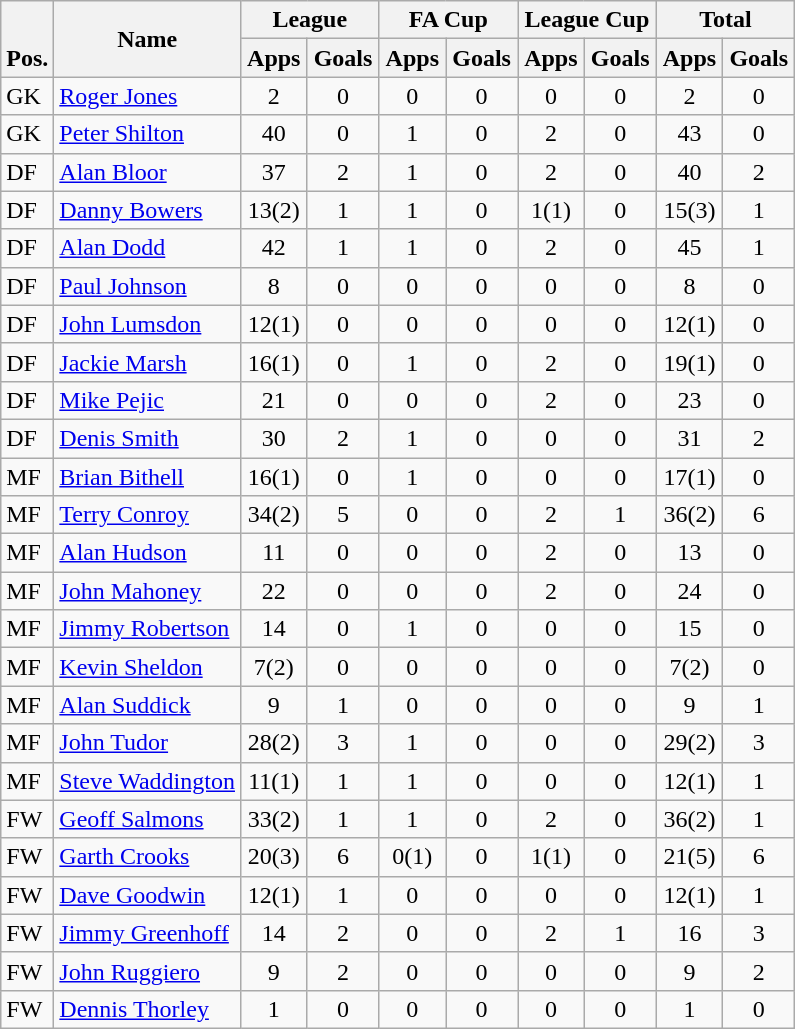<table class="wikitable" style="text-align:center">
<tr>
<th rowspan="2" valign="bottom">Pos.</th>
<th rowspan="2">Name</th>
<th colspan="2" width="85">League</th>
<th colspan="2" width="85">FA Cup</th>
<th colspan="2" width="85">League Cup</th>
<th colspan="2" width="85">Total</th>
</tr>
<tr>
<th>Apps</th>
<th>Goals</th>
<th>Apps</th>
<th>Goals</th>
<th>Apps</th>
<th>Goals</th>
<th>Apps</th>
<th>Goals</th>
</tr>
<tr>
<td align="left">GK</td>
<td align="left"> <a href='#'>Roger Jones</a></td>
<td>2</td>
<td>0</td>
<td>0</td>
<td>0</td>
<td>0</td>
<td>0</td>
<td>2</td>
<td>0</td>
</tr>
<tr>
<td align="left">GK</td>
<td align="left"> <a href='#'>Peter Shilton</a></td>
<td>40</td>
<td>0</td>
<td>1</td>
<td>0</td>
<td>2</td>
<td>0</td>
<td>43</td>
<td>0</td>
</tr>
<tr>
<td align="left">DF</td>
<td align="left"> <a href='#'>Alan Bloor</a></td>
<td>37</td>
<td>2</td>
<td>1</td>
<td>0</td>
<td>2</td>
<td>0</td>
<td>40</td>
<td>2</td>
</tr>
<tr>
<td align="left">DF</td>
<td align="left"> <a href='#'>Danny Bowers</a></td>
<td>13(2)</td>
<td>1</td>
<td>1</td>
<td>0</td>
<td>1(1)</td>
<td>0</td>
<td>15(3)</td>
<td>1</td>
</tr>
<tr>
<td align="left">DF</td>
<td align="left"> <a href='#'>Alan Dodd</a></td>
<td>42</td>
<td>1</td>
<td>1</td>
<td>0</td>
<td>2</td>
<td>0</td>
<td>45</td>
<td>1</td>
</tr>
<tr>
<td align="left">DF</td>
<td align="left"> <a href='#'>Paul Johnson</a></td>
<td>8</td>
<td>0</td>
<td>0</td>
<td>0</td>
<td>0</td>
<td>0</td>
<td>8</td>
<td>0</td>
</tr>
<tr>
<td align="left">DF</td>
<td align="left"> <a href='#'>John Lumsdon</a></td>
<td>12(1)</td>
<td>0</td>
<td>0</td>
<td>0</td>
<td>0</td>
<td>0</td>
<td>12(1)</td>
<td>0</td>
</tr>
<tr>
<td align="left">DF</td>
<td align="left"> <a href='#'>Jackie Marsh</a></td>
<td>16(1)</td>
<td>0</td>
<td>1</td>
<td>0</td>
<td>2</td>
<td>0</td>
<td>19(1)</td>
<td>0</td>
</tr>
<tr>
<td align="left">DF</td>
<td align="left"> <a href='#'>Mike Pejic</a></td>
<td>21</td>
<td>0</td>
<td>0</td>
<td>0</td>
<td>2</td>
<td>0</td>
<td>23</td>
<td>0</td>
</tr>
<tr>
<td align="left">DF</td>
<td align="left"> <a href='#'>Denis Smith</a></td>
<td>30</td>
<td>2</td>
<td>1</td>
<td>0</td>
<td>0</td>
<td>0</td>
<td>31</td>
<td>2</td>
</tr>
<tr>
<td align="left">MF</td>
<td align="left"> <a href='#'>Brian Bithell</a></td>
<td>16(1)</td>
<td>0</td>
<td>1</td>
<td>0</td>
<td>0</td>
<td>0</td>
<td>17(1)</td>
<td>0</td>
</tr>
<tr>
<td align="left">MF</td>
<td align="left"> <a href='#'>Terry Conroy</a></td>
<td>34(2)</td>
<td>5</td>
<td>0</td>
<td>0</td>
<td>2</td>
<td>1</td>
<td>36(2)</td>
<td>6</td>
</tr>
<tr>
<td align="left">MF</td>
<td align="left"> <a href='#'>Alan Hudson</a></td>
<td>11</td>
<td>0</td>
<td>0</td>
<td>0</td>
<td>2</td>
<td>0</td>
<td>13</td>
<td>0</td>
</tr>
<tr>
<td align="left">MF</td>
<td align="left"> <a href='#'>John Mahoney</a></td>
<td>22</td>
<td>0</td>
<td>0</td>
<td>0</td>
<td>2</td>
<td>0</td>
<td>24</td>
<td>0</td>
</tr>
<tr>
<td align="left">MF</td>
<td align="left"> <a href='#'>Jimmy Robertson</a></td>
<td>14</td>
<td>0</td>
<td>1</td>
<td>0</td>
<td>0</td>
<td>0</td>
<td>15</td>
<td>0</td>
</tr>
<tr>
<td align="left">MF</td>
<td align="left"> <a href='#'>Kevin Sheldon</a></td>
<td>7(2)</td>
<td>0</td>
<td>0</td>
<td>0</td>
<td>0</td>
<td>0</td>
<td>7(2)</td>
<td>0</td>
</tr>
<tr>
<td align="left">MF</td>
<td align="left"> <a href='#'>Alan Suddick</a></td>
<td>9</td>
<td>1</td>
<td>0</td>
<td>0</td>
<td>0</td>
<td>0</td>
<td>9</td>
<td>1</td>
</tr>
<tr>
<td align="left">MF</td>
<td align="left"> <a href='#'>John Tudor</a></td>
<td>28(2)</td>
<td>3</td>
<td>1</td>
<td>0</td>
<td>0</td>
<td>0</td>
<td>29(2)</td>
<td>3</td>
</tr>
<tr>
<td align="left">MF</td>
<td align="left"> <a href='#'>Steve Waddington</a></td>
<td>11(1)</td>
<td>1</td>
<td>1</td>
<td>0</td>
<td>0</td>
<td>0</td>
<td>12(1)</td>
<td>1</td>
</tr>
<tr>
<td align="left">FW</td>
<td align="left"> <a href='#'>Geoff Salmons</a></td>
<td>33(2)</td>
<td>1</td>
<td>1</td>
<td>0</td>
<td>2</td>
<td>0</td>
<td>36(2)</td>
<td>1</td>
</tr>
<tr>
<td align="left">FW</td>
<td align="left"> <a href='#'>Garth Crooks</a></td>
<td>20(3)</td>
<td>6</td>
<td>0(1)</td>
<td>0</td>
<td>1(1)</td>
<td>0</td>
<td>21(5)</td>
<td>6</td>
</tr>
<tr>
<td align="left">FW</td>
<td align="left"> <a href='#'>Dave Goodwin</a></td>
<td>12(1)</td>
<td>1</td>
<td>0</td>
<td>0</td>
<td>0</td>
<td>0</td>
<td>12(1)</td>
<td>1</td>
</tr>
<tr>
<td align="left">FW</td>
<td align="left"> <a href='#'>Jimmy Greenhoff</a></td>
<td>14</td>
<td>2</td>
<td>0</td>
<td>0</td>
<td>2</td>
<td>1</td>
<td>16</td>
<td>3</td>
</tr>
<tr>
<td align="left">FW</td>
<td align="left"> <a href='#'>John Ruggiero</a></td>
<td>9</td>
<td>2</td>
<td>0</td>
<td>0</td>
<td>0</td>
<td>0</td>
<td>9</td>
<td>2</td>
</tr>
<tr>
<td align="left">FW</td>
<td align="left"> <a href='#'>Dennis Thorley</a></td>
<td>1</td>
<td>0</td>
<td>0</td>
<td>0</td>
<td>0</td>
<td>0</td>
<td>1</td>
<td>0</td>
</tr>
</table>
